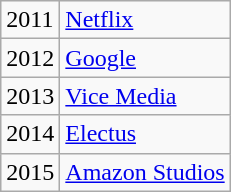<table class="wikitable">
<tr>
<td>2011</td>
<td><a href='#'>Netflix</a></td>
</tr>
<tr>
<td>2012</td>
<td><a href='#'>Google</a></td>
</tr>
<tr>
<td>2013</td>
<td><a href='#'>Vice Media</a></td>
</tr>
<tr>
<td>2014</td>
<td><a href='#'>Electus</a></td>
</tr>
<tr>
<td>2015</td>
<td><a href='#'>Amazon Studios</a></td>
</tr>
</table>
